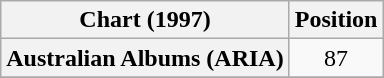<table class="wikitable sortable plainrowheaders" style="text-align:center">
<tr>
<th scope="col">Chart (1997)</th>
<th scope="col">Position</th>
</tr>
<tr>
<th scope="row">Australian Albums (ARIA)</th>
<td>87</td>
</tr>
<tr>
</tr>
</table>
